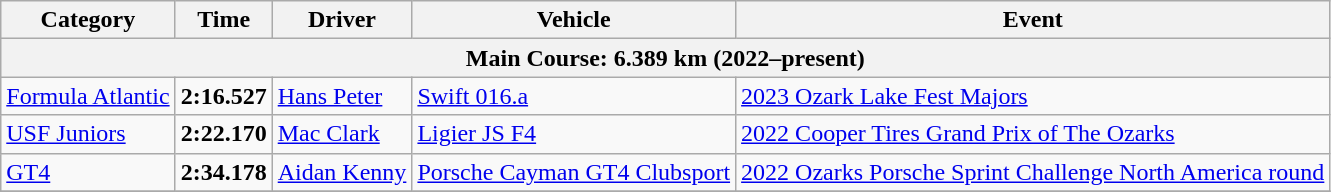<table class="wikitable">
<tr>
<th>Category</th>
<th>Time</th>
<th>Driver</th>
<th>Vehicle</th>
<th>Event</th>
</tr>
<tr>
<th colspan=5>Main Course: 6.389 km (2022–present)</th>
</tr>
<tr>
<td><a href='#'>Formula Atlantic</a></td>
<td><strong>2:16.527</strong></td>
<td><a href='#'>Hans Peter</a></td>
<td><a href='#'>Swift 016.a</a></td>
<td><a href='#'>2023 Ozark Lake Fest Majors</a></td>
</tr>
<tr>
<td><a href='#'>USF Juniors</a></td>
<td><strong>2:22.170</strong></td>
<td><a href='#'>Mac Clark</a></td>
<td><a href='#'>Ligier JS F4</a></td>
<td><a href='#'>2022 Cooper Tires Grand Prix of The Ozarks</a></td>
</tr>
<tr>
<td><a href='#'>GT4</a></td>
<td><strong>2:34.178</strong></td>
<td><a href='#'>Aidan Kenny</a></td>
<td><a href='#'>Porsche Cayman GT4 Clubsport</a></td>
<td><a href='#'>2022 Ozarks Porsche Sprint Challenge North America round</a></td>
</tr>
<tr>
</tr>
</table>
